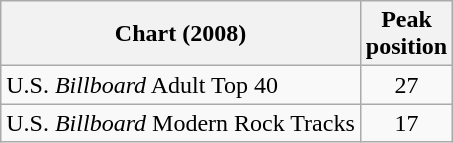<table class="wikitable">
<tr>
<th>Chart (2008)</th>
<th>Peak<br>position</th>
</tr>
<tr>
<td>U.S. <em>Billboard</em> Adult Top 40</td>
<td align="center">27</td>
</tr>
<tr>
<td>U.S. <em>Billboard</em> Modern Rock Tracks</td>
<td align="center">17</td>
</tr>
</table>
